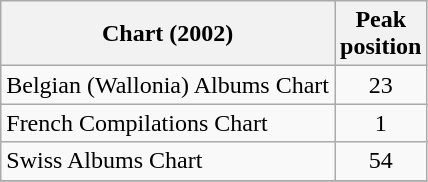<table class="wikitable sortable">
<tr>
<th>Chart (2002)</th>
<th align="center">Peak<br>position</th>
</tr>
<tr>
<td>Belgian (Wallonia) Albums Chart</td>
<td align="center">23</td>
</tr>
<tr>
<td>French Compilations Chart</td>
<td align="center">1</td>
</tr>
<tr>
<td>Swiss Albums Chart</td>
<td align="center">54</td>
</tr>
<tr>
</tr>
</table>
